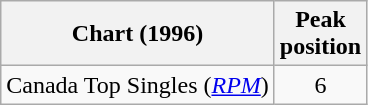<table class="wikitable sortable">
<tr>
<th>Chart (1996)</th>
<th>Peak<br>position</th>
</tr>
<tr>
<td align="left">Canada Top Singles (<em><a href='#'>RPM</a></em>)</td>
<td align="center">6</td>
</tr>
</table>
